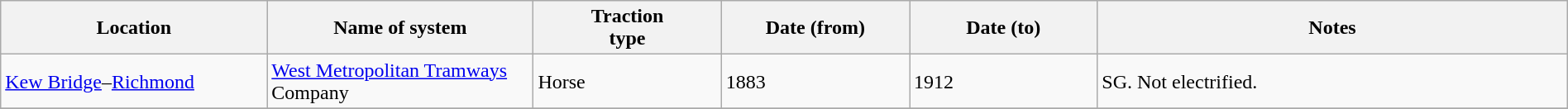<table class="wikitable" width=100%>
<tr>
<th width=17%>Location</th>
<th width=17%>Name of system</th>
<th width=12%>Traction<br>type</th>
<th width=12%>Date (from)</th>
<th width=12%>Date (to)</th>
<th width=30%>Notes</th>
</tr>
<tr>
<td><a href='#'>Kew Bridge</a>–<a href='#'>Richmond</a></td>
<td><a href='#'>West Metropolitan Tramways</a> Company</td>
<td>Horse</td>
<td>1883</td>
<td>1912</td>
<td>SG. Not electrified.</td>
</tr>
<tr>
</tr>
</table>
